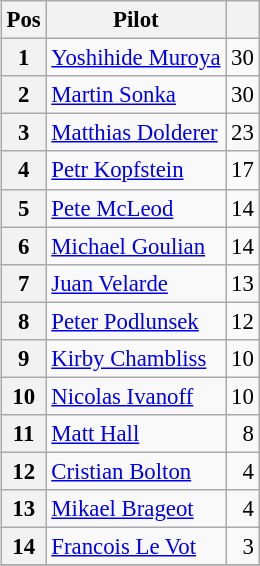<table>
<tr>
<td><br><table class="wikitable" style="font-size: 95%;">
<tr>
<th>Pos</th>
<th>Pilot</th>
<th></th>
</tr>
<tr>
<th>1</th>
<td> <a href='#'>Yoshihide Muroya</a></td>
<td style="text-align: right;">30</td>
</tr>
<tr>
<th>2</th>
<td> <a href='#'>Martin Sonka</a></td>
<td style="text-align: right;">30</td>
</tr>
<tr>
<th>3</th>
<td> <a href='#'>Matthias Dolderer</a></td>
<td style="text-align: right;">23</td>
</tr>
<tr>
<th>4</th>
<td> <a href='#'>Petr Kopfstein</a></td>
<td style="text-align: right;">17</td>
</tr>
<tr>
<th>5</th>
<td> <a href='#'>Pete McLeod</a></td>
<td style="text-align: right;">14</td>
</tr>
<tr>
<th>6</th>
<td> <a href='#'>Michael Goulian</a></td>
<td style="text-align: right;">14</td>
</tr>
<tr>
<th>7</th>
<td> <a href='#'>Juan Velarde</a></td>
<td style="text-align: right;">13</td>
</tr>
<tr>
<th>8</th>
<td> <a href='#'>Peter Podlunsek</a></td>
<td style="text-align: right;">12</td>
</tr>
<tr>
<th>9</th>
<td> <a href='#'>Kirby Chambliss</a></td>
<td style="text-align: right;">10</td>
</tr>
<tr>
<th>10</th>
<td> <a href='#'>Nicolas Ivanoff</a></td>
<td style="text-align: right;">10</td>
</tr>
<tr>
<th>11</th>
<td> <a href='#'>Matt Hall</a></td>
<td style="text-align: right;">8</td>
</tr>
<tr>
<th>12</th>
<td> <a href='#'>Cristian Bolton</a></td>
<td style="text-align: right;">4</td>
</tr>
<tr>
<th>13</th>
<td> <a href='#'>Mikael Brageot</a></td>
<td style="text-align: right;">4</td>
</tr>
<tr>
<th>14</th>
<td> <a href='#'>Francois Le Vot</a></td>
<td style="text-align: right;">3</td>
</tr>
<tr>
</tr>
</table>
</td>
</tr>
</table>
